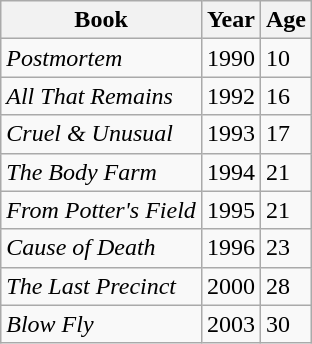<table class="wikitable">
<tr>
<th>Book</th>
<th>Year</th>
<th>Age</th>
</tr>
<tr>
<td><em>Postmortem</em></td>
<td>1990</td>
<td>10</td>
</tr>
<tr>
<td><em>All That Remains</em></td>
<td>1992</td>
<td>16</td>
</tr>
<tr>
<td><em>Cruel & Unusual</em></td>
<td>1993</td>
<td>17</td>
</tr>
<tr>
<td><em>The Body Farm</em></td>
<td>1994</td>
<td>21</td>
</tr>
<tr>
<td><em>From Potter's Field</em></td>
<td>1995</td>
<td>21</td>
</tr>
<tr>
<td><em>Cause of Death</em></td>
<td>1996</td>
<td>23</td>
</tr>
<tr>
<td><em>The Last Precinct</em></td>
<td>2000</td>
<td>28</td>
</tr>
<tr>
<td><em>Blow Fly</em></td>
<td>2003</td>
<td>30</td>
</tr>
</table>
